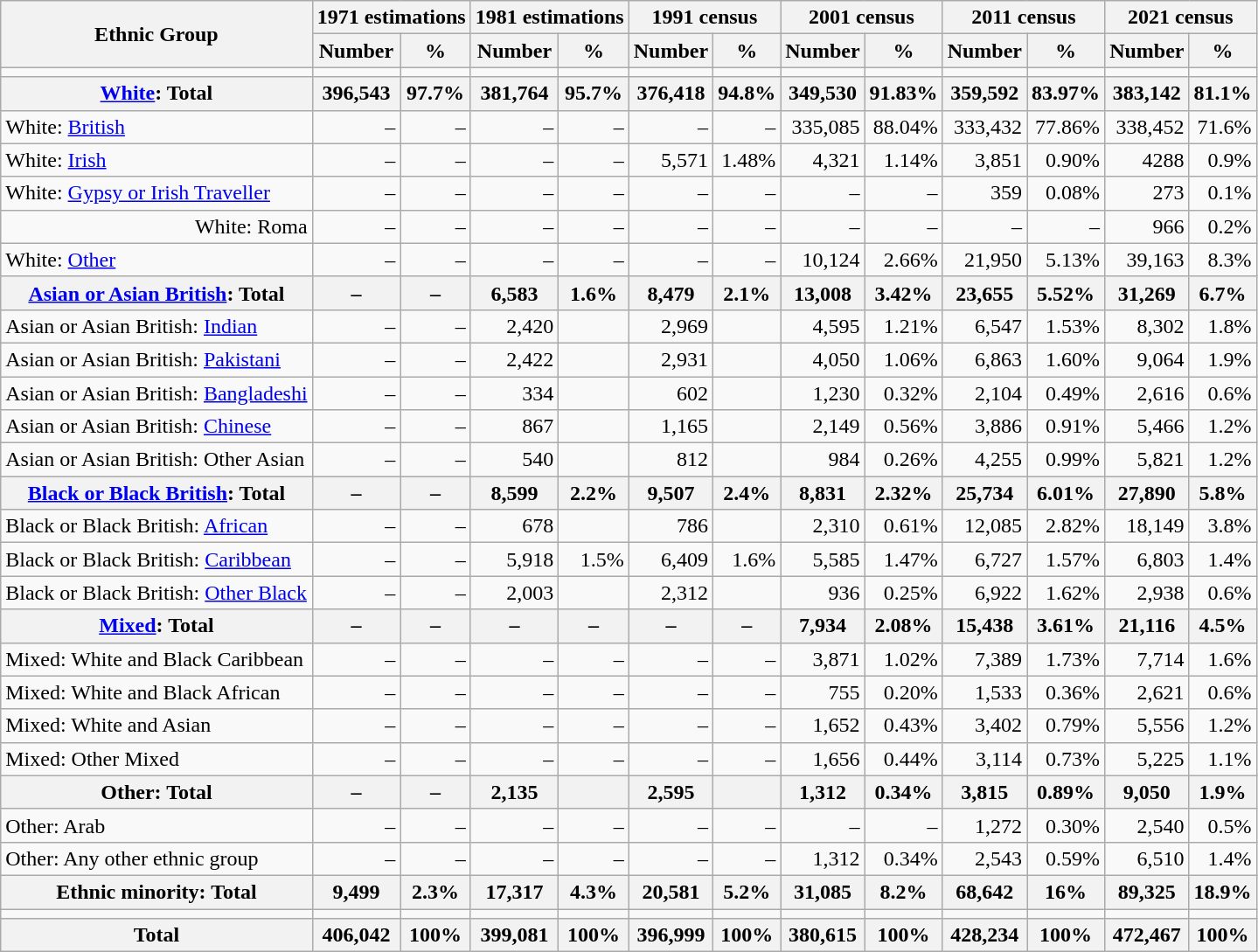<table class="wikitable sortable" style="text-align:right">
<tr>
<th rowspan="2">Ethnic Group</th>
<th colspan="2">1971 estimations</th>
<th colspan="2">1981 estimations</th>
<th colspan="2">1991 census</th>
<th colspan="2">2001 census</th>
<th colspan="2">2011 census</th>
<th colspan="2">2021 census</th>
</tr>
<tr>
<th>Number</th>
<th>%</th>
<th>Number</th>
<th>%</th>
<th>Number</th>
<th>%</th>
<th>Number</th>
<th>%</th>
<th>Number</th>
<th>%</th>
<th>Number</th>
<th>%</th>
</tr>
<tr>
<td></td>
<td></td>
<td></td>
<td></td>
<td></td>
<td></td>
<td></td>
<td></td>
<td></td>
<td></td>
<td></td>
<td></td>
<td></td>
</tr>
<tr>
<th><a href='#'>White</a>: Total</th>
<th>396,543</th>
<th>97.7%</th>
<th>381,764</th>
<th>95.7%</th>
<th>376,418</th>
<th>94.8%</th>
<th>349,530</th>
<th>91.83%</th>
<th>359,592</th>
<th>83.97%</th>
<th>383,142</th>
<th>81.1%</th>
</tr>
<tr>
<td style="text-align:left">White: <a href='#'>British</a></td>
<td>–</td>
<td>–</td>
<td>–</td>
<td>–</td>
<td>–</td>
<td>–</td>
<td>335,085</td>
<td>88.04%</td>
<td>333,432</td>
<td>77.86%</td>
<td>338,452</td>
<td>71.6%</td>
</tr>
<tr>
<td style="text-align:left">White: <a href='#'>Irish</a></td>
<td>–</td>
<td>–</td>
<td>–</td>
<td>–</td>
<td>5,571</td>
<td>1.48%</td>
<td>4,321</td>
<td>1.14%</td>
<td>3,851</td>
<td>0.90%</td>
<td>4288</td>
<td>0.9%</td>
</tr>
<tr>
<td style="text-align:left">White: <a href='#'>Gypsy or Irish Traveller</a></td>
<td>–</td>
<td>–</td>
<td>–</td>
<td>–</td>
<td>–</td>
<td>–</td>
<td>–</td>
<td>–</td>
<td>359</td>
<td>0.08%</td>
<td>273</td>
<td>0.1%</td>
</tr>
<tr>
<td>White: Roma</td>
<td>–</td>
<td>–</td>
<td>–</td>
<td>–</td>
<td>–</td>
<td>–</td>
<td>–</td>
<td>–</td>
<td>–</td>
<td>–</td>
<td>966</td>
<td>0.2%</td>
</tr>
<tr>
<td style="text-align:left">White: <a href='#'>Other</a></td>
<td>–</td>
<td>–</td>
<td>–</td>
<td>–</td>
<td>–</td>
<td>–</td>
<td>10,124</td>
<td>2.66%</td>
<td>21,950</td>
<td>5.13%</td>
<td>39,163</td>
<td>8.3%</td>
</tr>
<tr>
<th><a href='#'>Asian or Asian British</a>: Total</th>
<th>–</th>
<th>–</th>
<th>6,583</th>
<th>1.6%</th>
<th>8,479</th>
<th>2.1%</th>
<th>13,008</th>
<th>3.42%</th>
<th>23,655</th>
<th>5.52%</th>
<th>31,269</th>
<th>6.7%</th>
</tr>
<tr>
<td style="text-align:left">Asian or Asian British: <a href='#'>Indian</a></td>
<td>–</td>
<td>–</td>
<td>2,420</td>
<td></td>
<td>2,969</td>
<td></td>
<td>4,595</td>
<td>1.21%</td>
<td>6,547</td>
<td>1.53%</td>
<td>8,302</td>
<td>1.8%</td>
</tr>
<tr>
<td style="text-align:left">Asian or Asian British: <a href='#'>Pakistani</a></td>
<td>–</td>
<td>–</td>
<td>2,422</td>
<td></td>
<td>2,931</td>
<td></td>
<td>4,050</td>
<td>1.06%</td>
<td>6,863</td>
<td>1.60%</td>
<td>9,064</td>
<td>1.9%</td>
</tr>
<tr>
<td style="text-align:left">Asian or Asian British: <a href='#'>Bangladeshi</a></td>
<td>–</td>
<td>–</td>
<td>334</td>
<td></td>
<td>602</td>
<td></td>
<td>1,230</td>
<td>0.32%</td>
<td>2,104</td>
<td>0.49%</td>
<td>2,616</td>
<td>0.6%</td>
</tr>
<tr>
<td style="text-align:left">Asian or Asian British: <a href='#'>Chinese</a></td>
<td>–</td>
<td>–</td>
<td>867</td>
<td></td>
<td>1,165</td>
<td></td>
<td>2,149</td>
<td>0.56%</td>
<td>3,886</td>
<td>0.91%</td>
<td>5,466</td>
<td>1.2%</td>
</tr>
<tr>
<td style="text-align:left">Asian or Asian British: Other Asian</td>
<td>–</td>
<td>–</td>
<td>540</td>
<td></td>
<td>812</td>
<td></td>
<td>984</td>
<td>0.26%</td>
<td>4,255</td>
<td>0.99%</td>
<td>5,821</td>
<td>1.2%</td>
</tr>
<tr>
<th><a href='#'>Black or Black British</a>: Total</th>
<th>–</th>
<th>–</th>
<th>8,599</th>
<th>2.2%</th>
<th>9,507</th>
<th>2.4%</th>
<th>8,831</th>
<th>2.32%</th>
<th>25,734</th>
<th>6.01%</th>
<th>27,890</th>
<th>5.8%</th>
</tr>
<tr>
<td style="text-align:left">Black or Black British: <a href='#'>African</a></td>
<td>–</td>
<td>–</td>
<td>678</td>
<td></td>
<td>786</td>
<td></td>
<td>2,310</td>
<td>0.61%</td>
<td>12,085</td>
<td>2.82%</td>
<td>18,149</td>
<td>3.8%</td>
</tr>
<tr>
<td style="text-align:left">Black or Black British: <a href='#'>Caribbean</a></td>
<td>–</td>
<td>–</td>
<td>5,918</td>
<td>1.5%</td>
<td>6,409</td>
<td>1.6%</td>
<td>5,585</td>
<td>1.47%</td>
<td>6,727</td>
<td>1.57%</td>
<td>6,803</td>
<td>1.4%</td>
</tr>
<tr>
<td style="text-align:left">Black or Black British: <a href='#'>Other Black</a></td>
<td>–</td>
<td>–</td>
<td>2,003</td>
<td></td>
<td>2,312</td>
<td></td>
<td>936</td>
<td>0.25%</td>
<td>6,922</td>
<td>1.62%</td>
<td>2,938</td>
<td>0.6%</td>
</tr>
<tr>
<th><a href='#'>Mixed</a>: Total</th>
<th>–</th>
<th>–</th>
<th>–</th>
<th>–</th>
<th>–</th>
<th>–</th>
<th>7,934</th>
<th>2.08%</th>
<th>15,438</th>
<th>3.61%</th>
<th>21,116</th>
<th>4.5%</th>
</tr>
<tr>
<td style="text-align:left">Mixed: White and Black Caribbean</td>
<td>–</td>
<td>–</td>
<td>–</td>
<td>–</td>
<td>–</td>
<td>–</td>
<td>3,871</td>
<td>1.02%</td>
<td>7,389</td>
<td>1.73%</td>
<td>7,714</td>
<td>1.6%</td>
</tr>
<tr>
<td style="text-align:left">Mixed: White and Black African</td>
<td>–</td>
<td>–</td>
<td>–</td>
<td>–</td>
<td>–</td>
<td>–</td>
<td>755</td>
<td>0.20%</td>
<td>1,533</td>
<td>0.36%</td>
<td>2,621</td>
<td>0.6%</td>
</tr>
<tr>
<td style="text-align:left">Mixed: White and Asian</td>
<td>–</td>
<td>–</td>
<td>–</td>
<td>–</td>
<td>–</td>
<td>–</td>
<td>1,652</td>
<td>0.43%</td>
<td>3,402</td>
<td>0.79%</td>
<td>5,556</td>
<td>1.2%</td>
</tr>
<tr>
<td style="text-align:left">Mixed: Other Mixed</td>
<td>–</td>
<td>–</td>
<td>–</td>
<td>–</td>
<td>–</td>
<td>–</td>
<td>1,656</td>
<td>0.44%</td>
<td>3,114</td>
<td>0.73%</td>
<td>5,225</td>
<td>1.1%</td>
</tr>
<tr>
<th>Other: Total</th>
<th>–</th>
<th>–</th>
<th>2,135</th>
<th></th>
<th>2,595</th>
<th></th>
<th>1,312</th>
<th>0.34%</th>
<th>3,815</th>
<th>0.89%</th>
<th>9,050</th>
<th>1.9%</th>
</tr>
<tr>
<td style="text-align:left">Other: Arab</td>
<td>–</td>
<td>–</td>
<td>–</td>
<td>–</td>
<td>–</td>
<td>–</td>
<td>–</td>
<td>–</td>
<td>1,272</td>
<td>0.30%</td>
<td>2,540</td>
<td>0.5%</td>
</tr>
<tr>
<td style="text-align:left">Other: Any other ethnic group</td>
<td>–</td>
<td>–</td>
<td>–</td>
<td>–</td>
<td>–</td>
<td>–</td>
<td>1,312</td>
<td>0.34%</td>
<td>2,543</td>
<td>0.59%</td>
<td>6,510</td>
<td>1.4%</td>
</tr>
<tr>
<th>Ethnic minority: Total</th>
<th>9,499</th>
<th>2.3%</th>
<th>17,317</th>
<th>4.3%</th>
<th>20,581</th>
<th>5.2%</th>
<th>31,085</th>
<th>8.2%</th>
<th>68,642</th>
<th>16%</th>
<th>89,325</th>
<th>18.9%</th>
</tr>
<tr>
<td></td>
<td></td>
<td></td>
<td></td>
<td></td>
<td></td>
<td></td>
<td></td>
<td></td>
<td></td>
<td></td>
<td></td>
<td></td>
</tr>
<tr>
<th>Total</th>
<th>406,042</th>
<th>100%</th>
<th>399,081</th>
<th>100%</th>
<th>396,999</th>
<th>100%</th>
<th>380,615</th>
<th>100%</th>
<th>428,234</th>
<th>100%</th>
<th>472,467</th>
<th>100%</th>
</tr>
</table>
